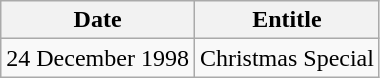<table class="wikitable" style="text-align:center;">
<tr>
<th>Date</th>
<th>Entitle</th>
</tr>
<tr>
<td>24 December 1998</td>
<td>Christmas Special</td>
</tr>
</table>
